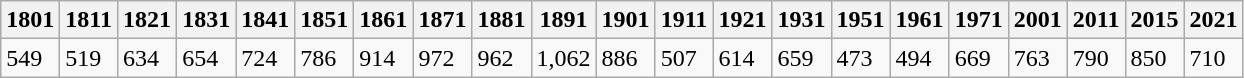<table class="wikitable">
<tr>
<th>1801</th>
<th>1811</th>
<th>1821</th>
<th>1831</th>
<th>1841</th>
<th>1851</th>
<th>1861</th>
<th>1871</th>
<th>1881</th>
<th>1891</th>
<th>1901</th>
<th>1911</th>
<th>1921</th>
<th>1931</th>
<th>1951</th>
<th>1961</th>
<th>1971</th>
<th>2001</th>
<th>2011</th>
<th>2015</th>
<th>2021</th>
</tr>
<tr>
<td>549</td>
<td>519</td>
<td>634</td>
<td>654</td>
<td>724</td>
<td>786</td>
<td>914</td>
<td>972</td>
<td>962</td>
<td>1,062</td>
<td>886</td>
<td>507</td>
<td>614</td>
<td>659</td>
<td>473</td>
<td>494</td>
<td>669</td>
<td>763</td>
<td>790</td>
<td>850</td>
<td>710</td>
</tr>
</table>
